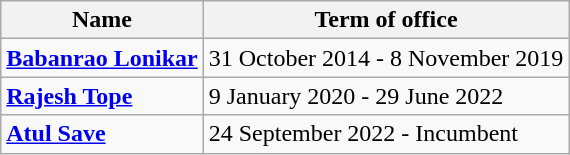<table class="wikitable">
<tr>
<th>Name</th>
<th>Term of office</th>
</tr>
<tr>
<td><strong><a href='#'>Babanrao Lonikar</a></strong></td>
<td>31 October 2014 - 8 November 2019</td>
</tr>
<tr>
<td><strong><a href='#'>Rajesh Tope</a></strong></td>
<td>9 January 2020 - 29 June 2022</td>
</tr>
<tr>
<td><strong><a href='#'>Atul Save</a></strong></td>
<td>24 September 2022 - Incumbent</td>
</tr>
</table>
